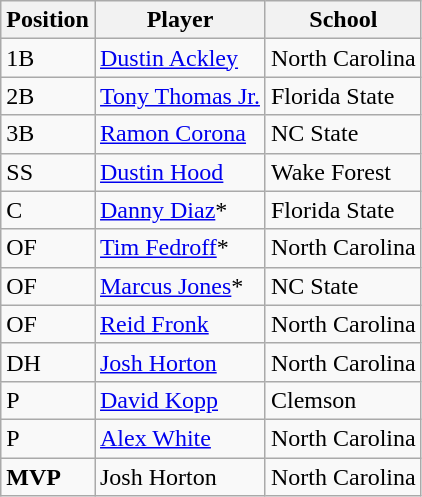<table class="wikitable">
<tr>
<th>Position</th>
<th>Player</th>
<th>School</th>
</tr>
<tr>
<td>1B</td>
<td><a href='#'>Dustin Ackley</a></td>
<td>North Carolina</td>
</tr>
<tr>
<td>2B</td>
<td><a href='#'>Tony Thomas Jr.</a></td>
<td>Florida State</td>
</tr>
<tr>
<td>3B</td>
<td><a href='#'>Ramon Corona</a></td>
<td>NC State</td>
</tr>
<tr>
<td>SS</td>
<td><a href='#'>Dustin Hood</a></td>
<td>Wake Forest</td>
</tr>
<tr>
<td>C</td>
<td><a href='#'>Danny Diaz</a>*</td>
<td>Florida State</td>
</tr>
<tr>
<td>OF</td>
<td><a href='#'>Tim Fedroff</a>*</td>
<td>North Carolina</td>
</tr>
<tr>
<td>OF</td>
<td><a href='#'>Marcus Jones</a>*</td>
<td>NC State</td>
</tr>
<tr>
<td>OF</td>
<td><a href='#'>Reid Fronk</a></td>
<td>North Carolina</td>
</tr>
<tr>
<td>DH</td>
<td><a href='#'>Josh Horton</a></td>
<td>North Carolina</td>
</tr>
<tr>
<td>P</td>
<td><a href='#'>David Kopp</a></td>
<td>Clemson</td>
</tr>
<tr>
<td>P</td>
<td><a href='#'>Alex White</a></td>
<td>North Carolina</td>
</tr>
<tr>
<td><strong>MVP</strong></td>
<td>Josh Horton</td>
<td>North Carolina</td>
</tr>
</table>
